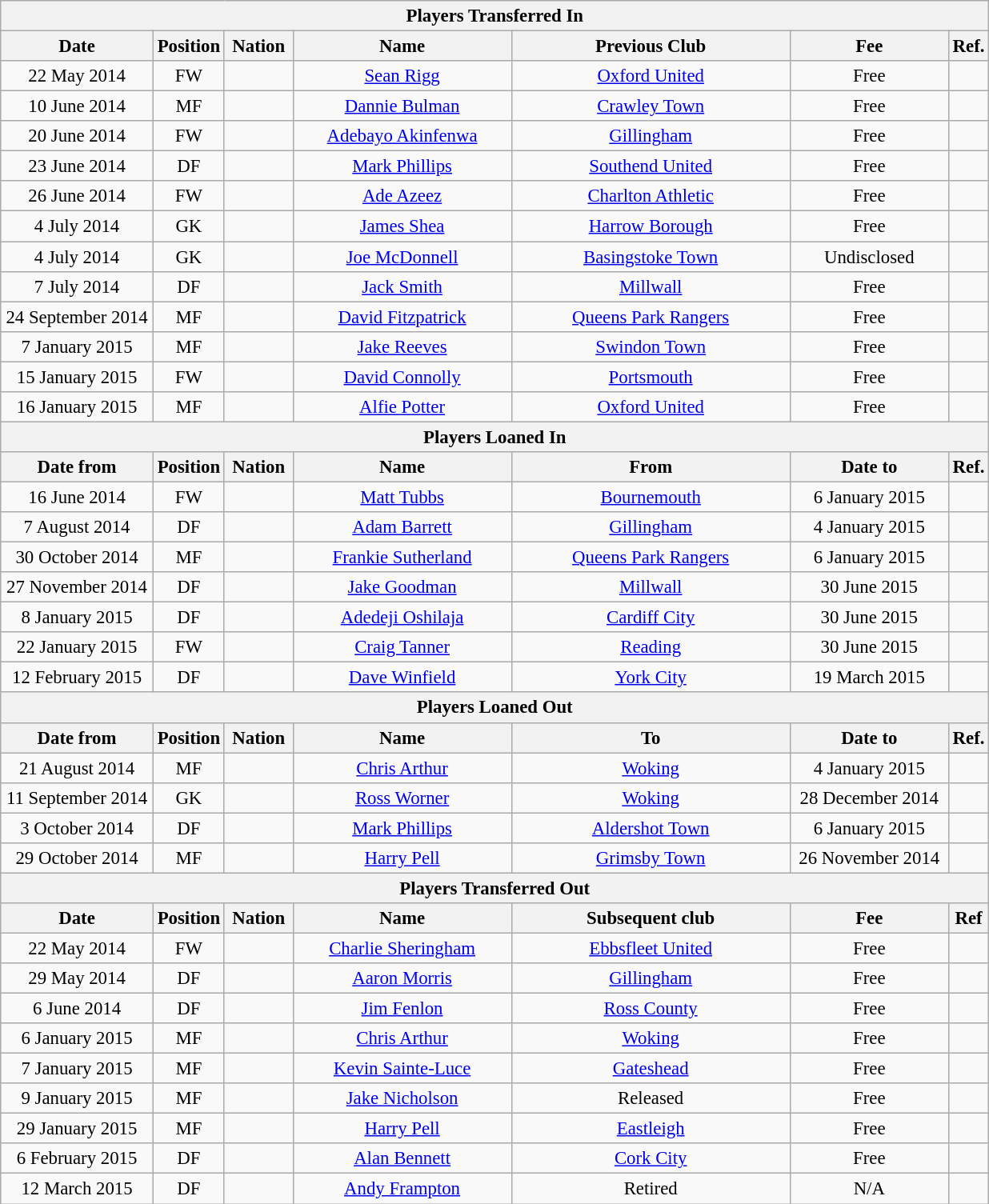<table class="wikitable" style="font-size:95%;">
<tr>
<th colspan="7">Players Transferred In</th>
</tr>
<tr>
<th style="width:120px;">Date</th>
<th style="width:50px;">Position</th>
<th style="width:50px;">Nation</th>
<th style="width:175px;">Name</th>
<th style="width:225px;">Previous Club</th>
<th style="width:125px;">Fee</th>
<th>Ref.</th>
</tr>
<tr>
<td align="center">22 May 2014</td>
<td align="center">FW</td>
<td align="center"></td>
<td align="center"><a href='#'>Sean Rigg</a></td>
<td align="center"><a href='#'>Oxford United</a></td>
<td align="center">Free</td>
<td align="center"></td>
</tr>
<tr>
<td align="center">10 June 2014</td>
<td align="center">MF</td>
<td align="center"></td>
<td align="center"><a href='#'>Dannie Bulman</a></td>
<td align="center"><a href='#'>Crawley Town</a></td>
<td align="center">Free</td>
<td align="center"></td>
</tr>
<tr>
<td align="center">20 June 2014</td>
<td align="center">FW</td>
<td align="center"></td>
<td align="center"><a href='#'>Adebayo Akinfenwa</a></td>
<td align="center"><a href='#'>Gillingham</a></td>
<td align="center">Free</td>
<td align="center"></td>
</tr>
<tr>
<td align="center">23 June 2014</td>
<td align="center">DF</td>
<td align="center"></td>
<td align="center"><a href='#'>Mark Phillips</a></td>
<td align="center"><a href='#'>Southend United</a></td>
<td align="center">Free</td>
<td align="center"></td>
</tr>
<tr>
<td align="center">26 June 2014</td>
<td align="center">FW</td>
<td align="center"></td>
<td align="center"><a href='#'>Ade Azeez</a></td>
<td align="center"><a href='#'>Charlton Athletic</a></td>
<td align="center">Free</td>
<td align="center"></td>
</tr>
<tr>
<td align="center">4 July 2014</td>
<td align="center">GK</td>
<td align="center"></td>
<td align="center"><a href='#'>James Shea</a></td>
<td align="center"><a href='#'>Harrow Borough</a></td>
<td align="center">Free</td>
<td align="center"></td>
</tr>
<tr>
<td align="center">4 July 2014</td>
<td align="center">GK</td>
<td align="center"></td>
<td align="center"><a href='#'>Joe McDonnell</a></td>
<td align="center"><a href='#'>Basingstoke Town</a></td>
<td align="center">Undisclosed</td>
<td align="center"></td>
</tr>
<tr>
<td align="center">7 July 2014</td>
<td align="center">DF</td>
<td align="center"></td>
<td align="center"><a href='#'>Jack Smith</a></td>
<td align="center"><a href='#'>Millwall</a></td>
<td align="center">Free</td>
<td align="center"></td>
</tr>
<tr>
<td align="center">24 September 2014</td>
<td align="center">MF</td>
<td align="center"></td>
<td align="center"><a href='#'>David Fitzpatrick</a></td>
<td align="center"><a href='#'>Queens Park Rangers</a></td>
<td align="center">Free</td>
<td align="center"></td>
</tr>
<tr>
<td align="center">7 January 2015</td>
<td align="center">MF</td>
<td align="center"></td>
<td align="center"><a href='#'>Jake Reeves</a></td>
<td align="center"><a href='#'>Swindon Town</a></td>
<td align="center">Free</td>
<td align="center"></td>
</tr>
<tr>
<td align="center">15 January 2015</td>
<td align="center">FW</td>
<td align="center"></td>
<td align="center"><a href='#'>David Connolly</a></td>
<td align="center"><a href='#'>Portsmouth</a></td>
<td align="center">Free</td>
<td align="center"></td>
</tr>
<tr>
<td align="center">16 January 2015</td>
<td align="center">MF</td>
<td align="center"></td>
<td align="center"><a href='#'>Alfie Potter</a></td>
<td align="center"><a href='#'>Oxford United</a></td>
<td align="center">Free</td>
<td align="center"></td>
</tr>
<tr>
<th colspan="7">Players Loaned In</th>
</tr>
<tr>
<th>Date from</th>
<th>Position</th>
<th>Nation</th>
<th>Name</th>
<th>From</th>
<th>Date to</th>
<th>Ref.</th>
</tr>
<tr>
<td align="center">16 June 2014</td>
<td align="center">FW</td>
<td align="center"></td>
<td align="center"><a href='#'>Matt Tubbs</a></td>
<td align="center"><a href='#'>Bournemouth</a></td>
<td align="center">6 January 2015</td>
<td align="center"></td>
</tr>
<tr>
<td align="center">7 August 2014</td>
<td align="center">DF</td>
<td align="center"></td>
<td align="center"><a href='#'>Adam Barrett</a></td>
<td align="center"><a href='#'>Gillingham</a></td>
<td align="center">4 January 2015</td>
<td align="center"></td>
</tr>
<tr>
<td align="center">30 October 2014</td>
<td align="center">MF</td>
<td align="center"></td>
<td align="center"><a href='#'>Frankie Sutherland</a></td>
<td align="center"><a href='#'>Queens Park Rangers</a></td>
<td align="center">6 January 2015</td>
<td align="center"></td>
</tr>
<tr>
<td align="center">27 November 2014</td>
<td align="center">DF</td>
<td align="center"></td>
<td align="center"><a href='#'>Jake Goodman</a></td>
<td align="center"><a href='#'>Millwall</a></td>
<td align="center">30 June 2015</td>
<td align="center"></td>
</tr>
<tr>
<td align="center">8 January 2015</td>
<td align="center">DF</td>
<td align="center"></td>
<td align="center"><a href='#'>Adedeji Oshilaja</a></td>
<td align="center"><a href='#'>Cardiff City</a></td>
<td align="center">30 June 2015</td>
<td align="center"></td>
</tr>
<tr>
<td align="center">22 January 2015</td>
<td align="center">FW</td>
<td align="center"></td>
<td align="center"><a href='#'>Craig Tanner</a></td>
<td align="center"><a href='#'>Reading</a></td>
<td align="center">30 June 2015</td>
<td align="center"></td>
</tr>
<tr>
<td align="center">12 February 2015</td>
<td align="center">DF</td>
<td align="center"></td>
<td align="center"><a href='#'>Dave Winfield</a></td>
<td align="center"><a href='#'>York City</a></td>
<td align="center">19 March 2015</td>
<td align="center"></td>
</tr>
<tr>
<th colspan="7">Players Loaned Out</th>
</tr>
<tr>
<th>Date from</th>
<th>Position</th>
<th>Nation</th>
<th>Name</th>
<th>To</th>
<th>Date to</th>
<th>Ref.</th>
</tr>
<tr>
<td align="center">21 August 2014</td>
<td align="center">MF</td>
<td align="center"></td>
<td align="center"><a href='#'>Chris Arthur</a></td>
<td align="center"><a href='#'>Woking</a></td>
<td align="center">4 January 2015</td>
<td align="center"></td>
</tr>
<tr>
<td align="center">11 September 2014</td>
<td align="center">GK</td>
<td align="center"></td>
<td align="center"><a href='#'>Ross Worner</a></td>
<td align="center"><a href='#'>Woking</a></td>
<td align="center">28 December 2014</td>
<td align="center"></td>
</tr>
<tr>
<td align="center">3 October 2014</td>
<td align="center">DF</td>
<td align="center"></td>
<td align="center"><a href='#'>Mark Phillips</a></td>
<td align="center"><a href='#'>Aldershot Town</a></td>
<td align="center">6 January 2015</td>
<td align="center"></td>
</tr>
<tr>
<td align="center">29 October 2014</td>
<td align="center">MF</td>
<td align="center"></td>
<td align="center"><a href='#'>Harry Pell</a></td>
<td align="center"><a href='#'>Grimsby Town</a></td>
<td align="center">26 November 2014</td>
<td align="center"></td>
</tr>
<tr>
<th colspan="7">Players Transferred Out</th>
</tr>
<tr>
<th>Date</th>
<th>Position</th>
<th>Nation</th>
<th>Name</th>
<th>Subsequent club</th>
<th>Fee</th>
<th>Ref</th>
</tr>
<tr>
<td align="center">22 May 2014</td>
<td align="center">FW</td>
<td align="center"></td>
<td align="center"><a href='#'>Charlie Sheringham</a></td>
<td align="center"><a href='#'>Ebbsfleet United</a></td>
<td align="center">Free</td>
<td align="center"></td>
</tr>
<tr>
<td align="center">29 May 2014</td>
<td align="center">DF</td>
<td align="center"></td>
<td align="center"><a href='#'>Aaron Morris</a></td>
<td align="center"><a href='#'>Gillingham</a></td>
<td align="center">Free</td>
<td align="center"></td>
</tr>
<tr>
<td align="center">6 June 2014</td>
<td align="center">DF</td>
<td align="center"></td>
<td align="center"><a href='#'>Jim Fenlon</a></td>
<td align="center"><a href='#'>Ross County</a></td>
<td align="center">Free</td>
<td align="center"></td>
</tr>
<tr>
<td align="center">6 January 2015</td>
<td align="center">MF</td>
<td align="center"></td>
<td align="center"><a href='#'>Chris Arthur</a></td>
<td align="center"><a href='#'>Woking</a></td>
<td align="center">Free</td>
<td align="center"></td>
</tr>
<tr>
<td align="center">7 January 2015</td>
<td align="center">MF</td>
<td align="center"></td>
<td align="center"><a href='#'>Kevin Sainte-Luce</a></td>
<td align="center"><a href='#'>Gateshead</a></td>
<td align="center">Free</td>
<td align="center"></td>
</tr>
<tr>
<td align="center">9 January 2015</td>
<td align="center">MF</td>
<td align="center"></td>
<td align="center"><a href='#'>Jake Nicholson</a></td>
<td align="center">Released</td>
<td align="center">Free</td>
<td align="center"></td>
</tr>
<tr>
<td align="center">29 January 2015</td>
<td align="center">MF</td>
<td align="center"></td>
<td align="center"><a href='#'>Harry Pell</a></td>
<td align="center"><a href='#'>Eastleigh</a></td>
<td align="center">Free</td>
<td align="center"></td>
</tr>
<tr>
<td align="center">6 February 2015</td>
<td align="center">DF</td>
<td align="center"></td>
<td align="center"><a href='#'>Alan Bennett</a></td>
<td align="center"><a href='#'>Cork City</a></td>
<td align="center">Free</td>
<td align="center"></td>
</tr>
<tr>
<td align="center">12 March 2015</td>
<td align="center">DF</td>
<td align="center"></td>
<td align="center"><a href='#'>Andy Frampton</a></td>
<td align="center">Retired</td>
<td align="center">N/A</td>
<td align="center"></td>
</tr>
</table>
